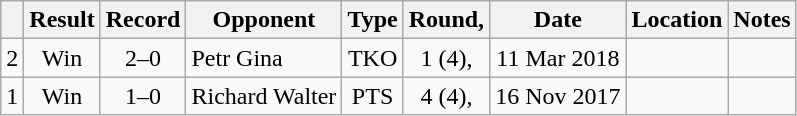<table class="wikitable" style="text-align:center">
<tr>
<th></th>
<th>Result</th>
<th>Record</th>
<th>Opponent</th>
<th>Type</th>
<th>Round,</th>
<th>Date</th>
<th>Location</th>
<th>Notes</th>
</tr>
<tr>
<td>2</td>
<td>Win</td>
<td>2–0</td>
<td style="text-align:left;"> Petr Gina</td>
<td>TKO</td>
<td>1 (4), </td>
<td>11 Mar 2018</td>
<td style="text-align:left;"> </td>
<td style="text-align:left;"></td>
</tr>
<tr>
<td>1</td>
<td>Win</td>
<td>1–0</td>
<td style="text-align:left;"> Richard Walter</td>
<td>PTS</td>
<td>4 (4), </td>
<td>16 Nov 2017</td>
<td style="text-align:left;"> </td>
<td style="text-align:left;"></td>
</tr>
</table>
